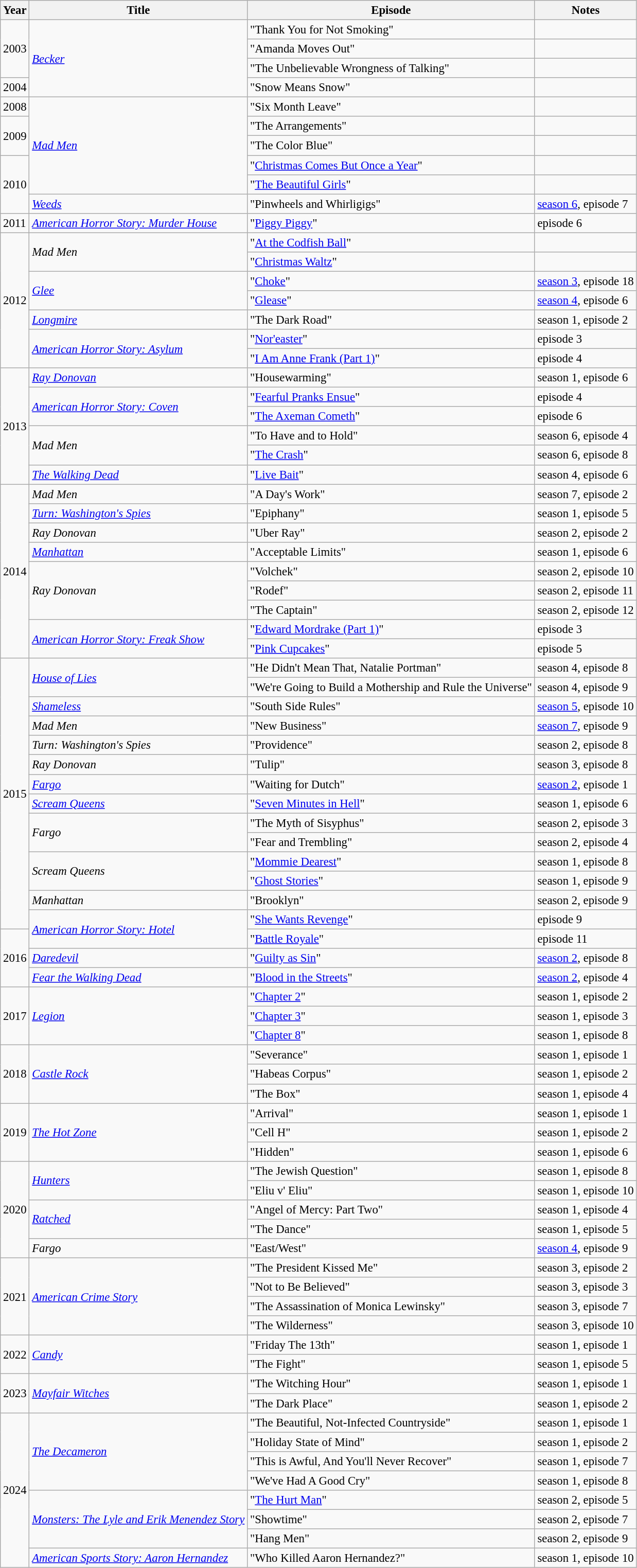<table class="wikitable" style="font-size: 95%;">
<tr>
<th>Year</th>
<th>Title</th>
<th>Episode</th>
<th>Notes</th>
</tr>
<tr>
<td rowspan=3>2003</td>
<td rowspan=4><em><a href='#'>Becker</a></em></td>
<td>"Thank You for Not Smoking"</td>
<td></td>
</tr>
<tr>
<td>"Amanda Moves Out"</td>
<td></td>
</tr>
<tr>
<td>"The Unbelievable Wrongness of Talking"</td>
<td></td>
</tr>
<tr>
<td>2004</td>
<td>"Snow Means Snow"</td>
<td></td>
</tr>
<tr>
<td>2008</td>
<td rowspan=5><em><a href='#'>Mad Men</a></em></td>
<td>"Six Month Leave"</td>
<td></td>
</tr>
<tr>
<td rowspan=2>2009</td>
<td>"The Arrangements"</td>
<td></td>
</tr>
<tr>
<td>"The Color Blue"</td>
<td></td>
</tr>
<tr>
<td rowspan=3>2010</td>
<td>"<a href='#'>Christmas Comes But Once a Year</a>"</td>
<td></td>
</tr>
<tr>
<td>"<a href='#'>The Beautiful Girls</a>"</td>
<td></td>
</tr>
<tr>
<td><em><a href='#'>Weeds</a></em></td>
<td>"Pinwheels and Whirligigs"</td>
<td><a href='#'>season 6</a>, episode 7</td>
</tr>
<tr>
<td>2011</td>
<td><em><a href='#'>American Horror Story: Murder House</a></em></td>
<td>"<a href='#'>Piggy Piggy</a>"</td>
<td>episode 6</td>
</tr>
<tr>
<td rowspan=7>2012</td>
<td rowspan=2><em>Mad Men</em></td>
<td>"<a href='#'>At the Codfish Ball</a>"</td>
<td></td>
</tr>
<tr>
<td>"<a href='#'>Christmas Waltz</a>"</td>
<td></td>
</tr>
<tr>
<td rowspan=2><em><a href='#'>Glee</a></em></td>
<td>"<a href='#'>Choke</a>"</td>
<td><a href='#'>season 3</a>, episode 18</td>
</tr>
<tr>
<td>"<a href='#'>Glease</a>"</td>
<td><a href='#'>season 4</a>, episode 6</td>
</tr>
<tr>
<td><em><a href='#'>Longmire</a></em></td>
<td>"The Dark Road"</td>
<td>season 1, episode 2</td>
</tr>
<tr>
<td rowspan=2><em><a href='#'>American Horror Story: Asylum</a></em></td>
<td>"<a href='#'>Nor'easter</a>"</td>
<td>episode 3</td>
</tr>
<tr>
<td>"<a href='#'>I Am Anne Frank (Part 1)</a>"</td>
<td>episode 4</td>
</tr>
<tr>
<td rowspan=6>2013</td>
<td><em><a href='#'>Ray Donovan</a></em></td>
<td>"Housewarming"</td>
<td>season 1, episode 6</td>
</tr>
<tr>
<td rowspan=2><em><a href='#'>American Horror Story: Coven</a></em></td>
<td>"<a href='#'>Fearful Pranks Ensue</a>"</td>
<td>episode 4</td>
</tr>
<tr>
<td>"<a href='#'>The Axeman Cometh</a>"</td>
<td>episode 6</td>
</tr>
<tr>
<td rowspan=2><em>Mad Men</em></td>
<td>"To Have and to Hold"</td>
<td>season 6, episode 4</td>
</tr>
<tr>
<td>"<a href='#'>The Crash</a>"</td>
<td>season 6, episode 8</td>
</tr>
<tr>
<td><em><a href='#'>The Walking Dead</a></em></td>
<td>"<a href='#'>Live Bait</a>"</td>
<td>season 4, episode 6</td>
</tr>
<tr>
<td rowspan=9>2014</td>
<td><em>Mad Men</em></td>
<td>"A Day's Work"</td>
<td>season 7, episode 2</td>
</tr>
<tr>
<td><em><a href='#'>Turn: Washington's Spies</a></em></td>
<td>"Epiphany"</td>
<td>season 1, episode 5</td>
</tr>
<tr>
<td><em>Ray Donovan</em></td>
<td>"Uber Ray"</td>
<td>season 2, episode 2</td>
</tr>
<tr>
<td><em><a href='#'>Manhattan</a></em></td>
<td>"Acceptable Limits"</td>
<td>season 1, episode 6</td>
</tr>
<tr>
<td rowspan=3><em>Ray Donovan</em></td>
<td>"Volchek"</td>
<td>season 2, episode 10</td>
</tr>
<tr>
<td>"Rodef"</td>
<td>season 2, episode 11</td>
</tr>
<tr>
<td>"The Captain"</td>
<td>season 2, episode 12</td>
</tr>
<tr>
<td rowspan=2><em><a href='#'>American Horror Story: Freak Show</a></em></td>
<td>"<a href='#'>Edward Mordrake (Part 1)</a>"</td>
<td>episode 3</td>
</tr>
<tr>
<td>"<a href='#'>Pink Cupcakes</a>"</td>
<td>episode 5</td>
</tr>
<tr>
<td rowspan=14>2015</td>
<td rowspan=2><em><a href='#'>House of Lies</a></em></td>
<td>"He Didn't Mean That, Natalie Portman"</td>
<td>season 4, episode 8</td>
</tr>
<tr>
<td>"We're Going to Build a Mothership and Rule the Universe"</td>
<td>season 4, episode 9</td>
</tr>
<tr>
<td><em><a href='#'>Shameless</a></em></td>
<td>"South Side Rules"</td>
<td><a href='#'>season 5</a>, episode 10</td>
</tr>
<tr>
<td><em>Mad Men</em></td>
<td>"New Business"</td>
<td><a href='#'>season 7</a>, episode 9</td>
</tr>
<tr>
<td><em>Turn: Washington's Spies</em></td>
<td>"Providence"</td>
<td>season 2, episode 8</td>
</tr>
<tr>
<td><em>Ray Donovan</em></td>
<td>"Tulip"</td>
<td>season 3, episode 8</td>
</tr>
<tr>
<td><em><a href='#'>Fargo</a></em></td>
<td>"Waiting for Dutch"</td>
<td><a href='#'>season 2</a>, episode 1</td>
</tr>
<tr>
<td><em><a href='#'>Scream Queens</a></em></td>
<td>"<a href='#'>Seven Minutes in Hell</a>"</td>
<td>season 1, episode 6</td>
</tr>
<tr>
<td rowspan="2"><em>Fargo</em></td>
<td>"The Myth of Sisyphus"</td>
<td>season 2, episode 3</td>
</tr>
<tr>
<td>"Fear and Trembling"</td>
<td>season 2, episode 4</td>
</tr>
<tr>
<td rowspan="2"><em>Scream Queens</em></td>
<td>"<a href='#'>Mommie Dearest</a>"</td>
<td>season 1, episode 8</td>
</tr>
<tr>
<td>"<a href='#'>Ghost Stories</a>"</td>
<td>season 1, episode 9</td>
</tr>
<tr>
<td><em>Manhattan</em></td>
<td>"Brooklyn"</td>
<td>season 2, episode 9</td>
</tr>
<tr>
<td rowspan=2><em><a href='#'>American Horror Story: Hotel</a></em></td>
<td>"<a href='#'>She Wants Revenge</a>"</td>
<td>episode 9</td>
</tr>
<tr>
<td rowspan="3">2016</td>
<td>"<a href='#'>Battle Royale</a>"</td>
<td>episode 11</td>
</tr>
<tr>
<td><em><a href='#'>Daredevil</a></em></td>
<td>"<a href='#'>Guilty as Sin</a>"</td>
<td><a href='#'>season 2</a>, episode 8</td>
</tr>
<tr>
<td><em><a href='#'>Fear the Walking Dead</a></em></td>
<td>"<a href='#'>Blood in the Streets</a>"</td>
<td><a href='#'>season 2</a>, episode 4</td>
</tr>
<tr>
<td rowspan=3>2017</td>
<td rowspan=3><em><a href='#'>Legion</a></em></td>
<td>"<a href='#'>Chapter 2</a>"</td>
<td>season 1, episode 2</td>
</tr>
<tr>
<td>"<a href='#'>Chapter 3</a>"</td>
<td>season 1, episode 3</td>
</tr>
<tr>
<td>"<a href='#'>Chapter 8</a>"</td>
<td>season 1, episode 8</td>
</tr>
<tr>
<td rowspan="3">2018</td>
<td rowspan="3"><em><a href='#'>Castle Rock</a></em></td>
<td>"Severance"</td>
<td>season 1, episode 1</td>
</tr>
<tr>
<td>"Habeas Corpus"</td>
<td>season 1, episode 2</td>
</tr>
<tr>
<td>"The Box"</td>
<td>season 1, episode 4</td>
</tr>
<tr>
<td rowspan=3>2019</td>
<td rowspan=3><em><a href='#'>The Hot Zone</a></em></td>
<td>"Arrival"</td>
<td>season 1, episode 1</td>
</tr>
<tr>
<td>"Cell H"</td>
<td>season 1, episode 2</td>
</tr>
<tr>
<td>"Hidden"</td>
<td>season 1, episode 6</td>
</tr>
<tr>
<td rowspan=5>2020</td>
<td rowspan=2><em><a href='#'>Hunters</a></em></td>
<td>"The Jewish Question"</td>
<td>season 1, episode 8</td>
</tr>
<tr>
<td>"Eliu v' Eliu"</td>
<td>season 1, episode 10</td>
</tr>
<tr>
<td rowspan=2><em><a href='#'>Ratched</a></em></td>
<td>"Angel of Mercy: Part Two"</td>
<td>season 1, episode 4</td>
</tr>
<tr>
<td>"The Dance"</td>
<td>season 1, episode 5</td>
</tr>
<tr>
<td><em>Fargo</em></td>
<td>"East/West"</td>
<td><a href='#'>season 4</a>, episode 9</td>
</tr>
<tr>
<td rowspan=4>2021</td>
<td rowspan=4><em><a href='#'>American Crime Story</a></em></td>
<td>"The President Kissed Me"</td>
<td>season 3, episode 2</td>
</tr>
<tr>
<td>"Not to Be Believed"</td>
<td>season 3, episode 3</td>
</tr>
<tr>
<td>"The Assassination of Monica Lewinsky"</td>
<td>season 3, episode 7</td>
</tr>
<tr>
<td>"The Wilderness"</td>
<td>season 3, episode 10</td>
</tr>
<tr>
<td rowspan=2>2022</td>
<td rowspan=2><em><a href='#'>Candy</a></em></td>
<td>"Friday The 13th"</td>
<td>season 1, episode 1</td>
</tr>
<tr>
<td>"The Fight"</td>
<td>season 1, episode 5</td>
</tr>
<tr>
<td rowspan=2>2023</td>
<td rowspan=2><em><a href='#'>Mayfair Witches</a></em></td>
<td>"The Witching Hour"</td>
<td>season 1, episode 1</td>
</tr>
<tr>
<td>"The Dark Place"</td>
<td>season 1, episode 2</td>
</tr>
<tr>
<td rowspan="8">2024</td>
<td rowspan="4"><a href='#'><em>The Decameron</em></a></td>
<td>"The Beautiful, Not-Infected Countryside"</td>
<td>season 1, episode 1</td>
</tr>
<tr>
<td>"Holiday State of Mind"</td>
<td>season 1, episode 2</td>
</tr>
<tr>
<td>"This is Awful, And You'll Never Recover"</td>
<td>season 1, episode 7</td>
</tr>
<tr>
<td>"We've Had A Good Cry"</td>
<td>season 1, episode 8</td>
</tr>
<tr>
<td rowspan="3"><em><a href='#'>Monsters: The Lyle and Erik Menendez Story</a></em></td>
<td>"<a href='#'>The Hurt Man</a>"</td>
<td>season 2, episode 5</td>
</tr>
<tr>
<td>"Showtime"</td>
<td>season 2, episode 7</td>
</tr>
<tr>
<td>"Hang Men"</td>
<td>season 2, episode 9</td>
</tr>
<tr>
<td><a href='#'><em>American Sports Story: Aaron Hernandez</em></a></td>
<td>"Who Killed Aaron Hernandez?"</td>
<td>season 1, episode 10</td>
</tr>
</table>
